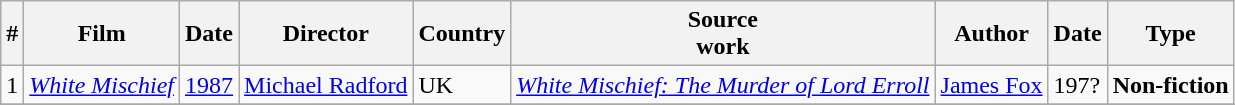<table class="wikitable">
<tr>
<th>#</th>
<th>Film</th>
<th>Date</th>
<th>Director</th>
<th>Country</th>
<th>Source<br>work</th>
<th>Author</th>
<th>Date</th>
<th>Type</th>
</tr>
<tr>
<td>1</td>
<td><em><a href='#'>White Mischief</a></em></td>
<td><a href='#'>1987</a></td>
<td><a href='#'>Michael Radford</a></td>
<td>UK</td>
<td><em><a href='#'>White Mischief: The Murder of Lord Erroll</a></em></td>
<td><a href='#'>James Fox</a></td>
<td>197?</td>
<td><strong>Non-fiction</strong></td>
</tr>
<tr>
</tr>
</table>
